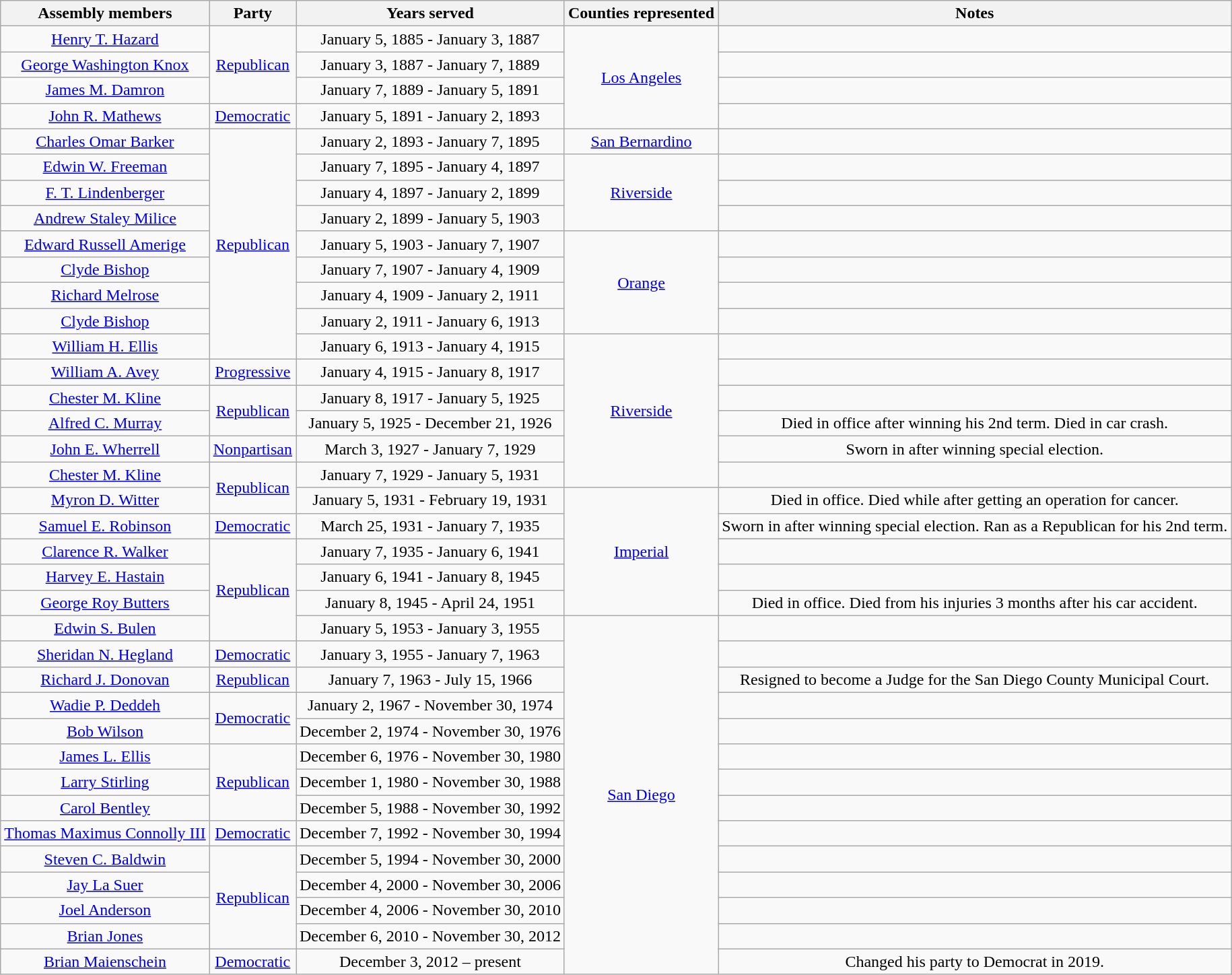<table class=wikitable style="text-align:center">
<tr>
<th>Assembly members</th>
<th>Party</th>
<th>Years served</th>
<th>Counties represented</th>
<th>Notes</th>
</tr>
<tr>
<td><a href='#'>Henry T. Hazard</a></td>
<td rowspan=3 ><a href='#'>Republican</a></td>
<td>January 5, 1885 - January 3, 1887</td>
<td rowspan=4><a href='#'>Los Angeles</a></td>
<td></td>
</tr>
<tr>
<td><a href='#'>George Washington Knox</a></td>
<td>January 3, 1887 - January 7, 1889</td>
<td></td>
</tr>
<tr>
<td><a href='#'>James M. Damron</a></td>
<td>January 7, 1889 - January 5, 1891</td>
<td></td>
</tr>
<tr>
<td><a href='#'>John R. Mathews</a></td>
<td><a href='#'>Democratic</a></td>
<td>January 5, 1891 - January 2, 1893</td>
<td></td>
</tr>
<tr>
<td><a href='#'>Charles Omar Barker</a></td>
<td rowspan=9 ><a href='#'>Republican</a></td>
<td>January 2, 1893 - January 7, 1895</td>
<td><a href='#'>San Bernardino</a></td>
<td></td>
</tr>
<tr>
<td><a href='#'>Edwin W. Freeman</a></td>
<td>January 7, 1895 - January 4, 1897</td>
<td rowspan=3><a href='#'>Riverside</a></td>
<td></td>
</tr>
<tr>
<td><a href='#'>F. T. Lindenberger</a></td>
<td>January 4, 1897 - January 2, 1899</td>
<td></td>
</tr>
<tr>
<td><a href='#'>Andrew Staley Milice</a></td>
<td>January 2, 1899 - January 5, 1903</td>
<td></td>
</tr>
<tr>
<td><a href='#'>Edward Russell Amerige</a></td>
<td>January 5, 1903 - January 7, 1907</td>
<td rowspan=4><a href='#'>Orange</a></td>
<td></td>
</tr>
<tr>
<td><a href='#'>Clyde Bishop</a></td>
<td>January 7, 1907 - January 4, 1909</td>
<td></td>
</tr>
<tr>
<td><a href='#'>Richard Melrose</a></td>
<td>January 4, 1909 - January 2, 1911</td>
<td></td>
</tr>
<tr>
<td><a href='#'>Clyde Bishop</a></td>
<td>January 2, 1911 - January 6, 1913</td>
<td></td>
</tr>
<tr>
<td><a href='#'>William H. Ellis</a></td>
<td>January 6, 1913 - January 4, 1915</td>
<td rowspan=6><a href='#'>Riverside</a></td>
<td></td>
</tr>
<tr>
<td><a href='#'>William A. Avey</a></td>
<td><a href='#'>Progressive</a></td>
<td>January 4, 1915 - January 8, 1917</td>
<td></td>
</tr>
<tr>
<td><a href='#'>Chester M. Kline</a></td>
<td rowspan=2 ><a href='#'>Republican</a></td>
<td>January 8, 1917 - January 5, 1925</td>
<td></td>
</tr>
<tr>
<td><a href='#'>Alfred C. Murray</a></td>
<td>January 5, 1925 - December 21, 1926</td>
<td>Died in office after winning his 2nd term. Died in car crash.</td>
</tr>
<tr>
<td><a href='#'>John E. Wherrell</a></td>
<td><a href='#'>Nonpartisan</a></td>
<td>March 3, 1927 - January 7, 1929</td>
<td>Sworn in after winning special election.</td>
</tr>
<tr>
<td><a href='#'>Chester M. Kline</a></td>
<td rowspan=2 ><a href='#'>Republican</a></td>
<td>January 7, 1929 - January 5, 1931</td>
<td></td>
</tr>
<tr>
<td><a href='#'>Myron D. Witter</a></td>
<td>January 5, 1931 - February 19, 1931</td>
<td rowspan=6><a href='#'>Imperial</a></td>
<td>Died in office. Died while after getting an operation for cancer.</td>
</tr>
<tr>
<td rowspan=2><a href='#'>Samuel E. Robinson</a></td>
<td><a href='#'>Democratic</a></td>
<td rowspan=2>March 25, 1931 - January 7, 1935</td>
<td>Sworn in after winning special election. Ran as a Republican for his 2nd term.</td>
</tr>
<tr>
<td rowspan=5 ><a href='#'>Republican</a></td>
</tr>
<tr>
<td><a href='#'>Clarence R. Walker</a></td>
<td>January 7, 1935 - January 6, 1941</td>
<td></td>
</tr>
<tr>
<td><a href='#'>Harvey E. Hastain</a></td>
<td>January 6, 1941 - January 8, 1945</td>
<td></td>
</tr>
<tr>
<td><a href='#'>George Roy Butters</a></td>
<td>January 8, 1945 - April 24, 1951</td>
<td>Died in office. Died from his injuries 3 months after his car accident.</td>
</tr>
<tr>
<td><a href='#'>Edwin S. Bulen</a></td>
<td>January 5, 1953 - January 3, 1955</td>
<td rowspan=15><a href='#'>San Diego</a></td>
<td></td>
</tr>
<tr>
<td><a href='#'>Sheridan N. Hegland</a></td>
<td><a href='#'>Democratic</a></td>
<td>January 3, 1955 - January 7, 1963</td>
<td></td>
</tr>
<tr>
<td><a href='#'>Richard J. Donovan</a></td>
<td><a href='#'>Republican</a></td>
<td>January 7, 1963 - July 15, 1966</td>
<td>Resigned to become a Judge for the San Diego County Municipal Court.</td>
</tr>
<tr>
<td><a href='#'>Wadie P. Deddeh</a></td>
<td rowspan=2 ><a href='#'>Democratic</a></td>
<td>January 2, 1967 - November 30, 1974</td>
<td></td>
</tr>
<tr>
<td><a href='#'>Bob Wilson</a></td>
<td>December 2, 1974 - November 30, 1976</td>
<td></td>
</tr>
<tr>
<td><a href='#'>James L. Ellis</a></td>
<td rowspan=3 ><a href='#'>Republican</a></td>
<td>December 6, 1976 - November 30, 1980</td>
<td></td>
</tr>
<tr>
<td><a href='#'>Larry Stirling</a></td>
<td>December 1, 1980 - November 30, 1988</td>
<td></td>
</tr>
<tr>
<td><a href='#'>Carol Bentley</a></td>
<td>December 5, 1988 - November 30, 1992</td>
<td></td>
</tr>
<tr>
<td><a href='#'>Thomas Maximus Connolly III</a></td>
<td><a href='#'>Democratic</a></td>
<td>December 7, 1992 - November 30, 1994</td>
<td></td>
</tr>
<tr>
<td><a href='#'>Steven C. Baldwin</a></td>
<td rowspan=5 ><a href='#'>Republican</a></td>
<td>December 5, 1994 - November 30, 2000</td>
<td></td>
</tr>
<tr>
<td><a href='#'>Jay La Suer</a></td>
<td>December 4, 2000 - November 30, 2006</td>
<td></td>
</tr>
<tr>
<td><a href='#'>Joel Anderson</a></td>
<td>December 4, 2006 - November 30, 2010</td>
<td></td>
</tr>
<tr>
<td><a href='#'>Brian Jones</a></td>
<td>December 6, 2010 - November 30, 2012</td>
<td></td>
</tr>
<tr>
<td rowspan=2><a href='#'>Brian Maienschein</a></td>
<td rowspan=2>December 3, 2012 – present</td>
<td rowspan=2>Changed his party to Democrat in 2019.</td>
</tr>
<tr>
<td><a href='#'>Democratic</a></td>
</tr>
</table>
